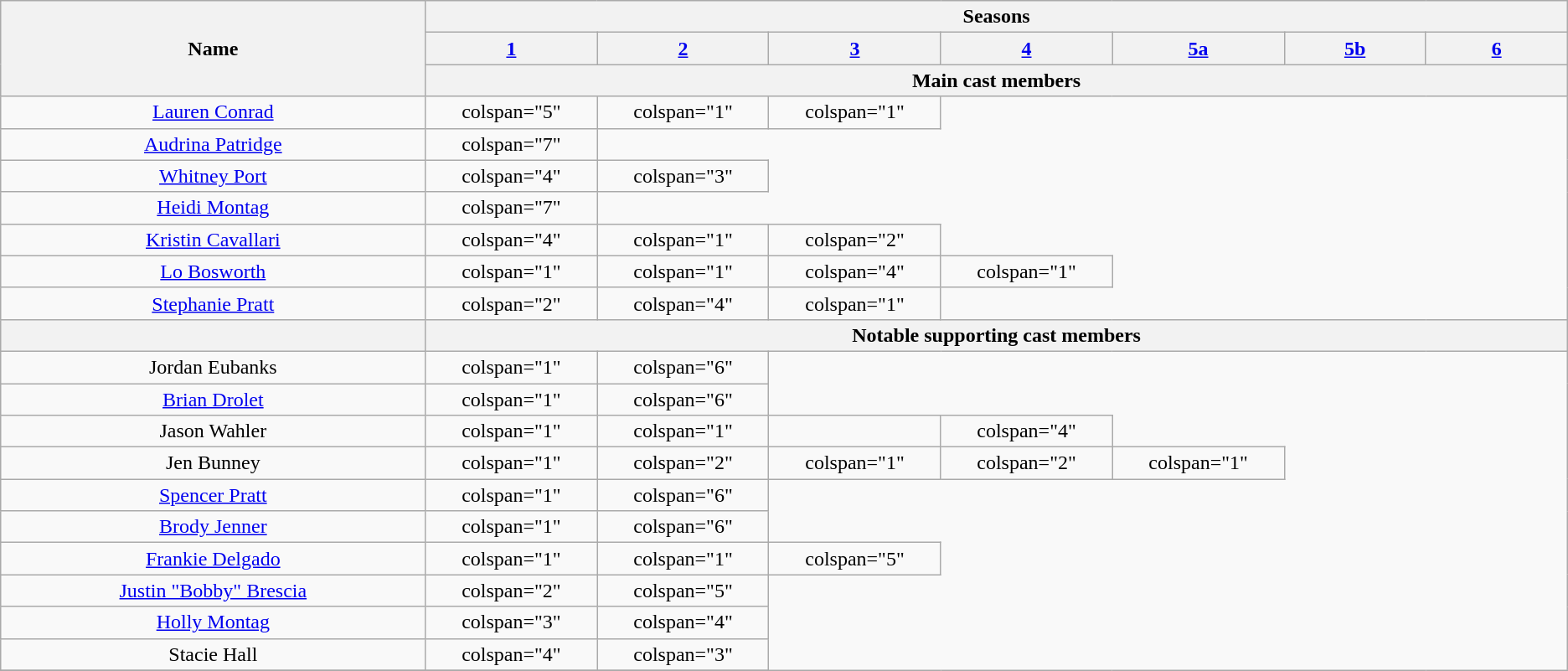<table class="wikitable plainrowheaders" style="text-align:center">
<tr>
<th scope="col" rowspan="3" style="width:15%;">Name</th>
<th scope="col" colspan="7">Seasons</th>
</tr>
<tr>
<th scope="col" style="width:5%;"><a href='#'>1</a></th>
<th scope="col" style="width:5%;"><a href='#'>2</a></th>
<th scope="col" style="width:5%;"><a href='#'>3</a></th>
<th scope="col" style="width:5%;"><a href='#'>4</a></th>
<th scope="col" style="width:5%;"><a href='#'>5a</a></th>
<th scope="col" style="width:5%;"><a href='#'>5b</a></th>
<th scope="col" style="width:5%;"><a href='#'>6</a></th>
</tr>
<tr>
<th scope="col" colspan="7">Main cast members</th>
</tr>
<tr>
<td scope="row"><a href='#'>Lauren Conrad</a></td>
<td>colspan="5" </td>
<td>colspan="1" </td>
<td>colspan="1" </td>
</tr>
<tr>
<td scope="row"><a href='#'>Audrina Patridge</a></td>
<td>colspan="7" </td>
</tr>
<tr>
<td scope="row"><a href='#'>Whitney Port</a></td>
<td>colspan="4" </td>
<td>colspan="3" </td>
</tr>
<tr>
<td scope="row"><a href='#'>Heidi Montag</a></td>
<td>colspan="7" </td>
</tr>
<tr>
<td scope="row"><a href='#'>Kristin Cavallari</a></td>
<td>colspan="4" </td>
<td>colspan="1" </td>
<td>colspan="2" </td>
</tr>
<tr>
<td scope="row"><a href='#'>Lo Bosworth</a></td>
<td>colspan="1" </td>
<td>colspan="1" </td>
<td>colspan="4" </td>
<td>colspan="1" </td>
</tr>
<tr>
<td scope="row"><a href='#'>Stephanie Pratt</a></td>
<td>colspan="2" </td>
<td>colspan="4" </td>
<td>colspan="1" </td>
</tr>
<tr>
<th></th>
<th colspan="7" style="width:42%;">Notable supporting cast members</th>
</tr>
<tr>
<td scope="row">Jordan Eubanks</td>
<td>colspan="1" </td>
<td>colspan="6" </td>
</tr>
<tr>
<td scope="row"><a href='#'>Brian Drolet</a></td>
<td>colspan="1" </td>
<td>colspan="6" </td>
</tr>
<tr>
<td scope="row">Jason Wahler</td>
<td>colspan="1" </td>
<td>colspan="1" </td>
<td></td>
<td>colspan="4" </td>
</tr>
<tr>
<td scope="row">Jen Bunney</td>
<td>colspan="1" </td>
<td>colspan="2" </td>
<td>colspan="1" </td>
<td>colspan="2" </td>
<td>colspan="1" </td>
</tr>
<tr>
<td scope="row"><a href='#'>Spencer Pratt</a></td>
<td>colspan="1" </td>
<td>colspan="6" </td>
</tr>
<tr>
<td scope="row"><a href='#'>Brody Jenner</a></td>
<td>colspan="1" </td>
<td>colspan="6" </td>
</tr>
<tr>
<td scope="row"><a href='#'>Frankie Delgado</a></td>
<td>colspan="1" </td>
<td>colspan="1" </td>
<td>colspan="5" </td>
</tr>
<tr>
<td nowrap><a href='#'>Justin "Bobby" Brescia</a></td>
<td>colspan="2" </td>
<td>colspan="5" </td>
</tr>
<tr>
<td scope="row"><a href='#'>Holly Montag</a></td>
<td>colspan="3" </td>
<td>colspan="4" </td>
</tr>
<tr>
<td scope="row">Stacie Hall</td>
<td>colspan="4" </td>
<td>colspan="3" </td>
</tr>
<tr>
</tr>
</table>
